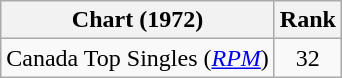<table class="wikitable">
<tr>
<th align="left">Chart (1972)</th>
<th style="text-align:center;">Rank</th>
</tr>
<tr>
<td>Canada Top Singles (<em><a href='#'>RPM</a></em>)</td>
<td style="text-align:center;">32</td>
</tr>
</table>
